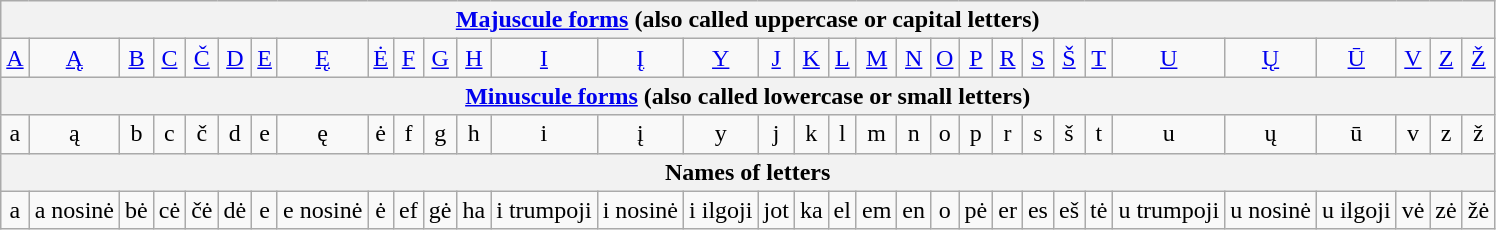<table class=wikitable style=text-align:center>
<tr>
<th colspan="32"><strong><a href='#'>Majuscule forms</a></strong> (also called <strong>uppercase</strong> or <strong>capital letters</strong>)</th>
</tr>
<tr>
<td><a href='#'>A</a></td>
<td><a href='#'>Ą</a></td>
<td><a href='#'>B</a></td>
<td><a href='#'>C</a></td>
<td><a href='#'>Č</a></td>
<td><a href='#'>D</a></td>
<td><a href='#'>E</a></td>
<td><a href='#'>Ę</a></td>
<td><a href='#'>Ė</a></td>
<td><a href='#'>F</a></td>
<td><a href='#'>G</a></td>
<td><a href='#'>H</a></td>
<td><a href='#'>I</a></td>
<td><a href='#'>Į</a></td>
<td><a href='#'>Y</a></td>
<td><a href='#'>J</a></td>
<td><a href='#'>K</a></td>
<td><a href='#'>L</a></td>
<td><a href='#'>M</a></td>
<td><a href='#'>N</a></td>
<td><a href='#'>O</a></td>
<td><a href='#'>P</a></td>
<td><a href='#'>R</a></td>
<td><a href='#'>S</a></td>
<td><a href='#'>Š</a></td>
<td><a href='#'>T</a></td>
<td><a href='#'>U</a></td>
<td><a href='#'>Ų</a></td>
<td><a href='#'>Ū</a></td>
<td><a href='#'>V</a></td>
<td><a href='#'>Z</a></td>
<td><a href='#'>Ž</a></td>
</tr>
<tr>
<th colspan="32"><strong><a href='#'>Minuscule forms</a></strong> (also called <strong>lowercase</strong> or <strong>small letters</strong>)</th>
</tr>
<tr>
<td>a</td>
<td>ą</td>
<td>b</td>
<td>c</td>
<td>č</td>
<td>d</td>
<td>e</td>
<td>ę</td>
<td>ė</td>
<td>f</td>
<td>g</td>
<td>h</td>
<td>i</td>
<td>į</td>
<td>y</td>
<td>j</td>
<td>k</td>
<td>l</td>
<td>m</td>
<td>n</td>
<td>o</td>
<td>p</td>
<td>r</td>
<td>s</td>
<td>š</td>
<td>t</td>
<td>u</td>
<td>ų</td>
<td>ū</td>
<td>v</td>
<td>z</td>
<td>ž</td>
</tr>
<tr>
<th colspan="32">Names of letters</th>
</tr>
<tr>
<td>a</td>
<td>a nosinė</td>
<td>bė</td>
<td>cė</td>
<td>čė</td>
<td>dė</td>
<td>e</td>
<td>e nosinė</td>
<td>ė</td>
<td>ef</td>
<td>gė</td>
<td>ha</td>
<td>i trumpoji</td>
<td>i nosinė</td>
<td>i ilgoji</td>
<td>jot</td>
<td>ka</td>
<td>el</td>
<td>em</td>
<td>en</td>
<td>o</td>
<td>pė</td>
<td>er</td>
<td>es</td>
<td>eš</td>
<td>tė</td>
<td>u trumpoji</td>
<td>u nosinė</td>
<td>u ilgoji</td>
<td>vė</td>
<td>zė</td>
<td>žė</td>
</tr>
</table>
